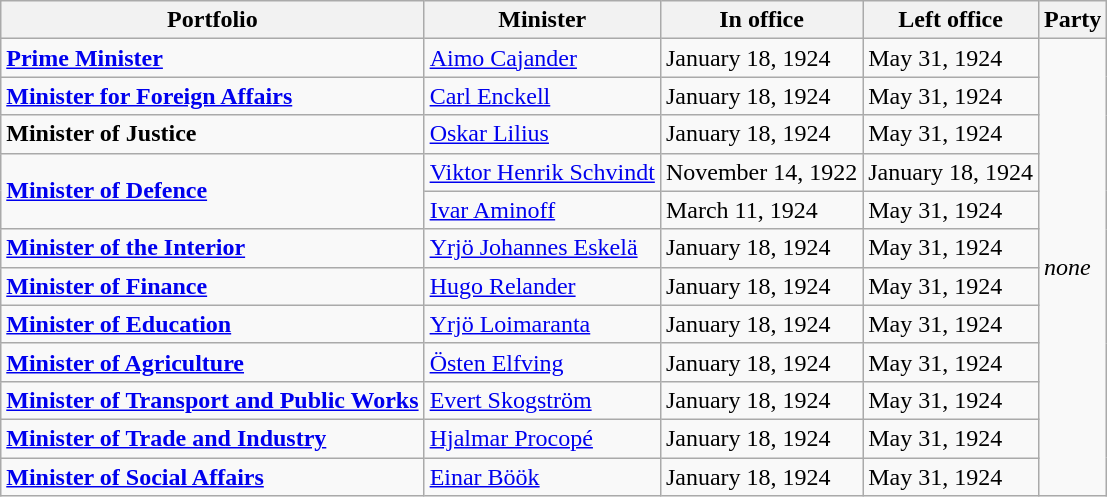<table class="wikitable">
<tr>
<th>Portfolio</th>
<th>Minister</th>
<th>In office</th>
<th>Left office</th>
<th>Party</th>
</tr>
<tr>
<td><strong><a href='#'>Prime Minister</a></strong></td>
<td><a href='#'>Aimo Cajander</a></td>
<td>January 18, 1924</td>
<td>May 31, 1924</td>
<td rowspan="12"><em>none</em></td>
</tr>
<tr>
<td><strong><a href='#'>Minister for Foreign Affairs</a> </strong></td>
<td><a href='#'>Carl Enckell</a></td>
<td>January 18, 1924</td>
<td>May 31, 1924</td>
</tr>
<tr>
<td><strong>Minister of Justice</strong></td>
<td><a href='#'>Oskar Lilius</a></td>
<td>January 18, 1924</td>
<td>May 31, 1924</td>
</tr>
<tr>
<td rowspan="2"><strong><a href='#'>Minister of Defence</a></strong></td>
<td><a href='#'>Viktor Henrik Schvindt</a></td>
<td>November 14, 1922</td>
<td>January 18, 1924</td>
</tr>
<tr>
<td><a href='#'>Ivar Aminoff</a></td>
<td>March 11, 1924</td>
<td>May 31, 1924</td>
</tr>
<tr>
<td><strong><a href='#'>Minister of the Interior</a></strong></td>
<td><a href='#'>Yrjö Johannes Eskelä</a></td>
<td>January 18, 1924</td>
<td>May 31, 1924</td>
</tr>
<tr>
<td><strong><a href='#'>Minister of Finance</a></strong></td>
<td><a href='#'>Hugo Relander</a></td>
<td>January 18, 1924</td>
<td>May 31, 1924</td>
</tr>
<tr>
<td><strong><a href='#'>Minister of Education</a></strong></td>
<td><a href='#'>Yrjö Loimaranta</a></td>
<td>January 18, 1924</td>
<td>May 31, 1924</td>
</tr>
<tr>
<td><strong><a href='#'>Minister of Agriculture</a></strong></td>
<td><a href='#'>Östen Elfving</a></td>
<td>January 18, 1924</td>
<td>May 31, 1924</td>
</tr>
<tr>
<td><strong><a href='#'>Minister of Transport and Public Works</a></strong></td>
<td><a href='#'>Evert Skogström</a></td>
<td>January 18, 1924</td>
<td>May 31, 1924</td>
</tr>
<tr>
<td><strong><a href='#'>Minister of Trade and Industry</a></strong></td>
<td><a href='#'>Hjalmar Procopé</a></td>
<td>January 18, 1924</td>
<td>May 31, 1924</td>
</tr>
<tr>
<td><strong><a href='#'>Minister of Social Affairs</a></strong></td>
<td><a href='#'>Einar Böök</a></td>
<td>January 18, 1924</td>
<td>May 31, 1924</td>
</tr>
</table>
